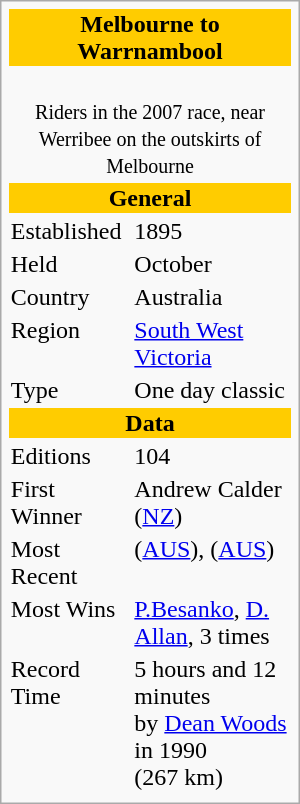<table class="infobox" style="width: 200px;">
<tr>
<th colspan="2" align=center bgcolor="#FFCC00"><span><strong>Melbourne to Warrnambool</strong></span></th>
</tr>
<tr>
<td colspan="2" align=center><br><small>Riders in the 2007 race, near Werribee on the outskirts of Melbourne</small></td>
</tr>
<tr>
<th colspan="2" align=center bgcolor="#FFCC00"><span><strong>General</strong></span></th>
</tr>
<tr>
<td>Established</td>
<td>1895</td>
</tr>
<tr>
<td>Held</td>
<td>October</td>
</tr>
<tr>
<td>Country</td>
<td>Australia</td>
</tr>
<tr>
<td>Region</td>
<td><a href='#'>South West Victoria</a></td>
</tr>
<tr>
<td>Type</td>
<td>One day classic</td>
</tr>
<tr>
<th colspan="2" align=center bgcolor="#FFCC00"><span><strong>Data</strong></span></th>
</tr>
<tr>
<td>Editions</td>
<td>104</td>
</tr>
<tr>
<td>First Winner</td>
<td>Andrew Calder (<a href='#'>NZ</a>)</td>
</tr>
<tr>
<td>Most Recent</td>
<td> (<a href='#'>AUS</a>),  (<a href='#'>AUS</a>)</td>
</tr>
<tr>
<td>Most Wins</td>
<td><a href='#'>P.Besanko</a>, <a href='#'>D. Allan</a>, 3 times</td>
</tr>
<tr>
<td>Record Time</td>
<td>5 hours and 12 minutes<br>by <a href='#'>Dean Woods</a> in 1990 (267 km)</td>
</tr>
<tr>
</tr>
</table>
